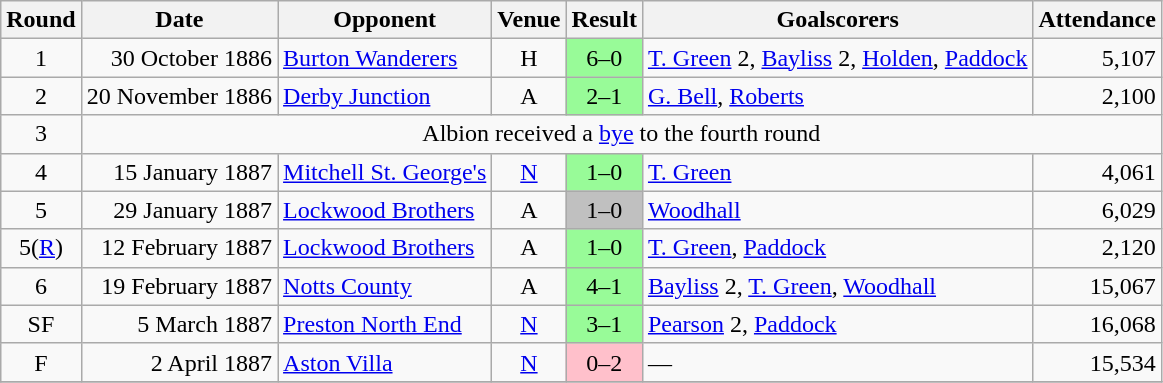<table class="wikitable">
<tr>
<th>Round</th>
<th>Date</th>
<th>Opponent</th>
<th>Venue</th>
<th>Result</th>
<th>Goalscorers</th>
<th>Attendance</th>
</tr>
<tr>
<td align="center">1</td>
<td align="right">30 October 1886</td>
<td><a href='#'>Burton Wanderers</a></td>
<td align="center">H</td>
<td align="center" bgcolor="PaleGreen">6–0</td>
<td><a href='#'>T. Green</a> 2, <a href='#'>Bayliss</a> 2, <a href='#'>Holden</a>, <a href='#'>Paddock</a></td>
<td align="right">5,107</td>
</tr>
<tr>
<td align="center">2</td>
<td align="right">20 November 1886</td>
<td><a href='#'>Derby Junction</a></td>
<td align="center">A</td>
<td align="center" bgcolor="PaleGreen">2–1</td>
<td><a href='#'>G. Bell</a>, <a href='#'>Roberts</a></td>
<td align="right">2,100</td>
</tr>
<tr>
<td align="center">3</td>
<td align="center" colspan="6">Albion received a <a href='#'>bye</a> to the fourth round</td>
</tr>
<tr>
<td align="center">4</td>
<td align="right">15 January 1887</td>
<td><a href='#'>Mitchell St. George's</a></td>
<td align="center"><a href='#'>N</a></td>
<td align="center" bgcolor="PaleGreen">1–0</td>
<td><a href='#'>T. Green</a></td>
<td align="right">4,061</td>
</tr>
<tr>
<td align="center">5</td>
<td align="right">29 January 1887</td>
<td><a href='#'>Lockwood Brothers</a></td>
<td align="center">A</td>
<td align="center" bgcolor="Silver">1–0</td>
<td><a href='#'>Woodhall</a></td>
<td align="right">6,029</td>
</tr>
<tr>
<td align="center">5(<a href='#'>R</a>)</td>
<td align="right">12 February 1887</td>
<td><a href='#'>Lockwood Brothers</a></td>
<td align="center">A</td>
<td align="center" bgcolor="PaleGreen">1–0</td>
<td><a href='#'>T. Green</a>, <a href='#'>Paddock</a></td>
<td align="right">2,120</td>
</tr>
<tr>
<td align="center">6</td>
<td align="right">19 February 1887</td>
<td><a href='#'>Notts County</a></td>
<td align="center">A</td>
<td align="center" bgcolor="PaleGreen">4–1</td>
<td><a href='#'>Bayliss</a> 2, <a href='#'>T. Green</a>, <a href='#'>Woodhall</a></td>
<td align="right">15,067</td>
</tr>
<tr>
<td align="center">SF</td>
<td align="right">5 March 1887</td>
<td><a href='#'>Preston North End</a></td>
<td align="center"><a href='#'>N</a></td>
<td align="center" bgcolor="PaleGreen">3–1</td>
<td><a href='#'>Pearson</a> 2, <a href='#'>Paddock</a></td>
<td align="right">16,068</td>
</tr>
<tr>
<td align="center">F</td>
<td align="right">2 April 1887</td>
<td><a href='#'>Aston Villa</a></td>
<td align="center"><a href='#'>N</a></td>
<td align="center" bgcolor="Pink">0–2</td>
<td>—</td>
<td align="right">15,534</td>
</tr>
<tr>
</tr>
</table>
